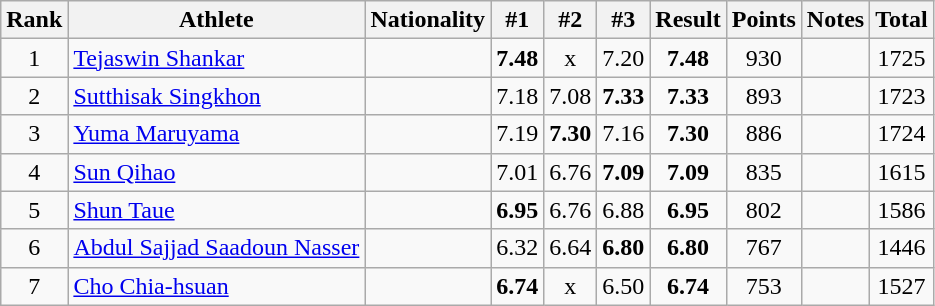<table class="wikitable sortable" style="text-align:center">
<tr>
<th>Rank</th>
<th>Athlete</th>
<th>Nationality</th>
<th>#1</th>
<th>#2</th>
<th>#3</th>
<th>Result</th>
<th>Points</th>
<th>Notes</th>
<th>Total</th>
</tr>
<tr>
<td>1</td>
<td align=left><a href='#'>Tejaswin Shankar</a></td>
<td align=left></td>
<td><strong>7.48</strong></td>
<td>x</td>
<td>7.20</td>
<td><strong>7.48</strong></td>
<td>930</td>
<td></td>
<td>1725</td>
</tr>
<tr>
<td>2</td>
<td align=left><a href='#'>Sutthisak Singkhon</a></td>
<td align=left></td>
<td>7.18</td>
<td>7.08</td>
<td><strong>7.33</strong></td>
<td><strong>7.33</strong></td>
<td>893</td>
<td></td>
<td>1723</td>
</tr>
<tr>
<td>3</td>
<td align=left><a href='#'>Yuma Maruyama</a></td>
<td align=left></td>
<td>7.19</td>
<td><strong>7.30</strong></td>
<td>7.16</td>
<td><strong>7.30</strong></td>
<td>886</td>
<td></td>
<td>1724</td>
</tr>
<tr>
<td>4</td>
<td align=left><a href='#'>Sun Qihao</a></td>
<td align=left></td>
<td>7.01</td>
<td>6.76</td>
<td><strong>7.09</strong></td>
<td><strong>7.09</strong></td>
<td>835</td>
<td></td>
<td>1615</td>
</tr>
<tr>
<td>5</td>
<td align=left><a href='#'>Shun Taue</a></td>
<td align=left></td>
<td><strong>6.95</strong></td>
<td>6.76</td>
<td>6.88</td>
<td><strong>6.95</strong></td>
<td>802</td>
<td></td>
<td>1586</td>
</tr>
<tr>
<td>6</td>
<td align=left><a href='#'>Abdul Sajjad Saadoun Nasser</a></td>
<td align=left></td>
<td>6.32</td>
<td>6.64</td>
<td><strong>6.80</strong></td>
<td><strong>6.80</strong></td>
<td>767</td>
<td></td>
<td>1446</td>
</tr>
<tr>
<td>7</td>
<td align=left><a href='#'>Cho Chia-hsuan</a></td>
<td align=left></td>
<td><strong>6.74</strong></td>
<td>x</td>
<td>6.50</td>
<td><strong>6.74</strong></td>
<td>753</td>
<td></td>
<td>1527</td>
</tr>
</table>
